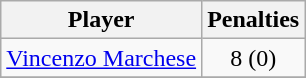<table class="wikitable">
<tr>
<th>Player</th>
<th>Penalties</th>
</tr>
<tr>
<td> <a href='#'>Vincenzo Marchese</a></td>
<td align=center>8 (0)</td>
</tr>
<tr>
</tr>
</table>
